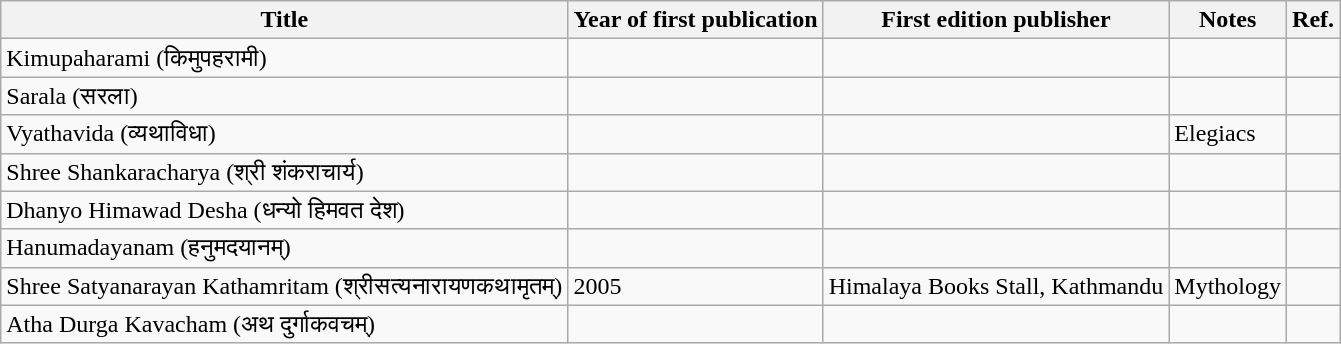<table class="wikitable plainrowheaders sortable" style="margin-right: 0;">
<tr>
<th>Title</th>
<th>Year of first publication</th>
<th>First edition publisher</th>
<th>Notes</th>
<th>Ref.</th>
</tr>
<tr>
<td>Kimupaharami (किमुपहरामी)</td>
<td></td>
<td></td>
<td></td>
<td></td>
</tr>
<tr>
<td>Sarala (सरला)</td>
<td></td>
<td></td>
<td></td>
<td></td>
</tr>
<tr>
<td>Vyathavida (व्यथाविधा)</td>
<td></td>
<td></td>
<td>Elegiacs</td>
<td></td>
</tr>
<tr>
<td>Shree Shankaracharya (श्री शंकराचार्य)</td>
<td></td>
<td></td>
<td></td>
<td></td>
</tr>
<tr>
<td>Dhanyo Himawad Desha (धन्यो हिमवत देश)</td>
<td></td>
<td></td>
<td></td>
<td></td>
</tr>
<tr>
<td>Hanumadayanam (हनुमदयानम्)</td>
<td></td>
<td></td>
<td></td>
<td></td>
</tr>
<tr>
<td>Shree Satyanarayan Kathamritam (श्रीसत्यनारायणकथामृतम्)</td>
<td>2005</td>
<td>Himalaya Books Stall, Kathmandu</td>
<td>Mythology</td>
<td></td>
</tr>
<tr>
<td>Atha Durga Kavacham (अथ दुर्गाकवचम्)</td>
<td></td>
<td></td>
<td></td>
<td></td>
</tr>
</table>
